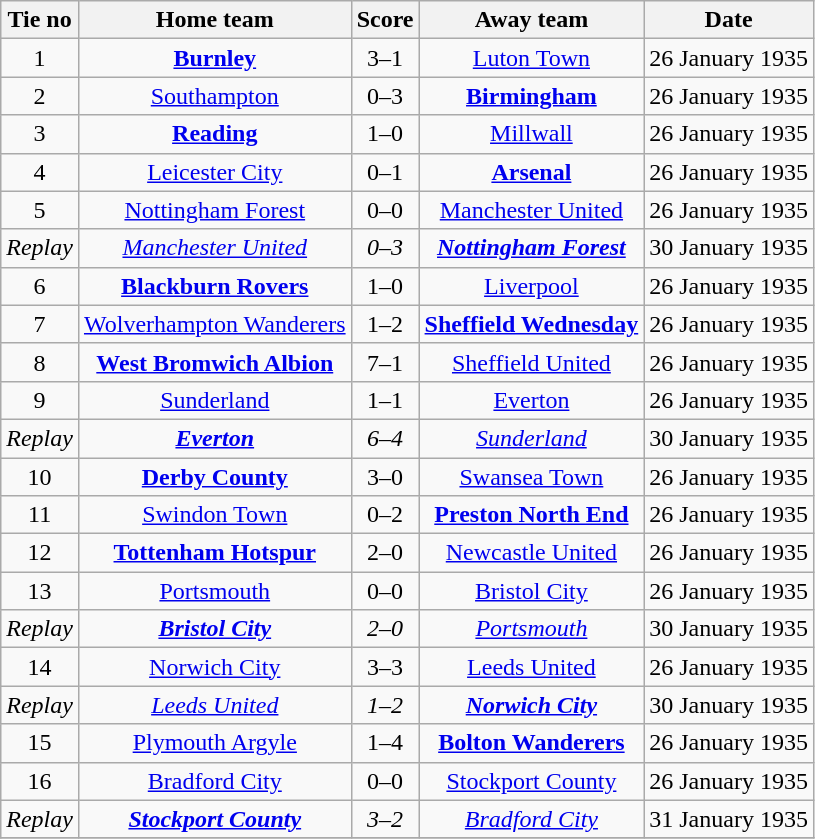<table class="wikitable" style="text-align: center">
<tr>
<th>Tie no</th>
<th>Home team</th>
<th>Score</th>
<th>Away team</th>
<th>Date</th>
</tr>
<tr>
<td>1</td>
<td><strong><a href='#'>Burnley</a></strong></td>
<td>3–1</td>
<td><a href='#'>Luton Town</a></td>
<td>26 January 1935</td>
</tr>
<tr>
<td>2</td>
<td><a href='#'>Southampton</a></td>
<td>0–3</td>
<td><strong><a href='#'>Birmingham</a></strong></td>
<td>26 January 1935</td>
</tr>
<tr>
<td>3</td>
<td><strong><a href='#'>Reading</a></strong></td>
<td>1–0</td>
<td><a href='#'>Millwall</a></td>
<td>26 January 1935</td>
</tr>
<tr>
<td>4</td>
<td><a href='#'>Leicester City</a></td>
<td>0–1</td>
<td><strong><a href='#'>Arsenal</a></strong></td>
<td>26 January 1935</td>
</tr>
<tr>
<td>5</td>
<td><a href='#'>Nottingham Forest</a></td>
<td>0–0</td>
<td><a href='#'>Manchester United</a></td>
<td>26 January 1935</td>
</tr>
<tr>
<td><em>Replay</em></td>
<td><em><a href='#'>Manchester United</a></em></td>
<td><em>0–3</em></td>
<td><strong><em><a href='#'>Nottingham Forest</a></em></strong></td>
<td>30 January 1935</td>
</tr>
<tr>
<td>6</td>
<td><strong><a href='#'>Blackburn Rovers</a></strong></td>
<td>1–0</td>
<td><a href='#'>Liverpool</a></td>
<td>26 January 1935</td>
</tr>
<tr>
<td>7</td>
<td><a href='#'>Wolverhampton Wanderers</a></td>
<td>1–2</td>
<td><strong><a href='#'>Sheffield Wednesday</a></strong></td>
<td>26 January 1935</td>
</tr>
<tr>
<td>8</td>
<td><strong><a href='#'>West Bromwich Albion</a></strong></td>
<td>7–1</td>
<td><a href='#'>Sheffield United</a></td>
<td>26 January 1935</td>
</tr>
<tr>
<td>9</td>
<td><a href='#'>Sunderland</a></td>
<td>1–1</td>
<td><a href='#'>Everton</a></td>
<td>26 January 1935</td>
</tr>
<tr>
<td><em>Replay</em></td>
<td><strong><em><a href='#'>Everton</a></em></strong></td>
<td><em>6–4</em></td>
<td><em><a href='#'>Sunderland</a></em></td>
<td>30 January 1935</td>
</tr>
<tr>
<td>10</td>
<td><strong><a href='#'>Derby County</a></strong></td>
<td>3–0</td>
<td><a href='#'>Swansea Town</a></td>
<td>26 January 1935</td>
</tr>
<tr>
<td>11</td>
<td><a href='#'>Swindon Town</a></td>
<td>0–2</td>
<td><strong><a href='#'>Preston North End</a></strong></td>
<td>26 January 1935</td>
</tr>
<tr>
<td>12</td>
<td><strong><a href='#'>Tottenham Hotspur</a></strong></td>
<td>2–0</td>
<td><a href='#'>Newcastle United</a></td>
<td>26 January 1935</td>
</tr>
<tr>
<td>13</td>
<td><a href='#'>Portsmouth</a></td>
<td>0–0</td>
<td><a href='#'>Bristol City</a></td>
<td>26 January 1935</td>
</tr>
<tr>
<td><em>Replay</em></td>
<td><strong><em><a href='#'>Bristol City</a></em></strong></td>
<td><em>2–0</em></td>
<td><em><a href='#'>Portsmouth</a></em></td>
<td>30 January 1935</td>
</tr>
<tr>
<td>14</td>
<td><a href='#'>Norwich City</a></td>
<td>3–3</td>
<td><a href='#'>Leeds United</a></td>
<td>26 January 1935</td>
</tr>
<tr>
<td><em>Replay</em></td>
<td><em><a href='#'>Leeds United</a></em></td>
<td><em>1–2</em></td>
<td><strong><em><a href='#'>Norwich City</a></em></strong></td>
<td>30 January 1935</td>
</tr>
<tr>
<td>15</td>
<td><a href='#'>Plymouth Argyle</a></td>
<td>1–4</td>
<td><strong><a href='#'>Bolton Wanderers</a></strong></td>
<td>26 January 1935</td>
</tr>
<tr>
<td>16</td>
<td><a href='#'>Bradford City</a></td>
<td>0–0</td>
<td><a href='#'>Stockport County</a></td>
<td>26 January 1935</td>
</tr>
<tr>
<td><em>Replay</em></td>
<td><strong><em><a href='#'>Stockport County</a></em></strong></td>
<td><em>3–2</em></td>
<td><em><a href='#'>Bradford City</a></em></td>
<td>31 January 1935</td>
</tr>
<tr>
</tr>
</table>
